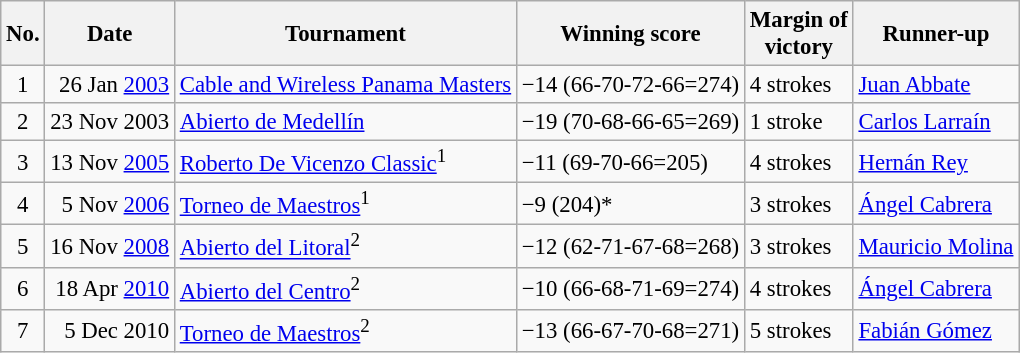<table class="wikitable" style="font-size:95%;">
<tr>
<th>No.</th>
<th>Date</th>
<th>Tournament</th>
<th>Winning score</th>
<th>Margin of<br>victory</th>
<th>Runner-up</th>
</tr>
<tr>
<td align=center>1</td>
<td align=right>26 Jan <a href='#'>2003</a></td>
<td><a href='#'>Cable and Wireless Panama Masters</a></td>
<td>−14 (66-70-72-66=274)</td>
<td>4 strokes</td>
<td> <a href='#'>Juan Abbate</a></td>
</tr>
<tr>
<td align=center>2</td>
<td align=right>23 Nov 2003</td>
<td><a href='#'>Abierto de Medellín</a></td>
<td>−19 (70-68-66-65=269)</td>
<td>1 stroke</td>
<td> <a href='#'>Carlos Larraín</a></td>
</tr>
<tr>
<td align=center>3</td>
<td align=right>13 Nov <a href='#'>2005</a></td>
<td><a href='#'>Roberto De Vicenzo Classic</a><sup>1</sup></td>
<td>−11 (69-70-66=205)</td>
<td>4 strokes</td>
<td> <a href='#'>Hernán Rey</a></td>
</tr>
<tr>
<td align=center>4</td>
<td align=right>5 Nov <a href='#'>2006</a></td>
<td><a href='#'>Torneo de Maestros</a><sup>1</sup></td>
<td>−9 (204)*</td>
<td>3 strokes</td>
<td> <a href='#'>Ángel Cabrera</a></td>
</tr>
<tr>
<td align=center>5</td>
<td align=right>16 Nov <a href='#'>2008</a></td>
<td><a href='#'>Abierto del Litoral</a><sup>2</sup></td>
<td>−12 (62-71-67-68=268)</td>
<td>3 strokes</td>
<td> <a href='#'>Mauricio Molina</a></td>
</tr>
<tr>
<td align=center>6</td>
<td align=right>18 Apr <a href='#'>2010</a></td>
<td><a href='#'>Abierto del Centro</a><sup>2</sup></td>
<td>−10 (66-68-71-69=274)</td>
<td>4 strokes</td>
<td> <a href='#'>Ángel Cabrera</a></td>
</tr>
<tr>
<td align=center>7</td>
<td align=right>5 Dec 2010</td>
<td><a href='#'>Torneo de Maestros</a><sup>2</sup></td>
<td>−13 (66-67-70-68=271)</td>
<td>5 strokes</td>
<td> <a href='#'>Fabián Gómez</a></td>
</tr>
</table>
